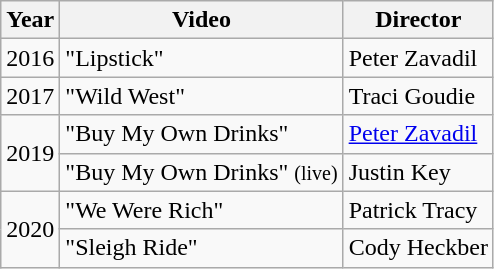<table class="wikitable">
<tr>
<th>Year</th>
<th>Video</th>
<th>Director</th>
</tr>
<tr>
<td>2016</td>
<td>"Lipstick"</td>
<td>Peter Zavadil</td>
</tr>
<tr>
<td>2017</td>
<td>"Wild West"</td>
<td>Traci Goudie</td>
</tr>
<tr>
<td rowspan="2">2019</td>
<td>"Buy My Own Drinks"</td>
<td><a href='#'>Peter Zavadil</a></td>
</tr>
<tr>
<td>"Buy My Own Drinks" <small>(live)</small></td>
<td>Justin Key</td>
</tr>
<tr>
<td rowspan="2">2020</td>
<td>"We Were Rich"</td>
<td>Patrick Tracy</td>
</tr>
<tr>
<td>"Sleigh Ride"</td>
<td>Cody Heckber</td>
</tr>
</table>
